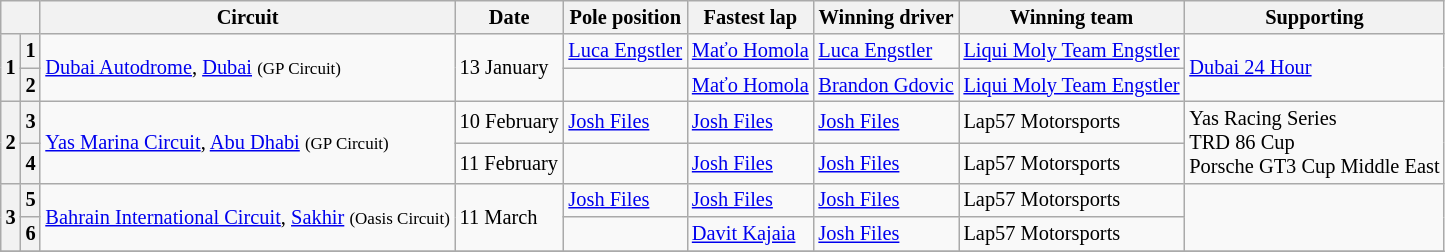<table class="wikitable" style="font-size: 85%;">
<tr>
<th colspan=2></th>
<th>Circuit</th>
<th>Date</th>
<th>Pole position</th>
<th>Fastest lap</th>
<th>Winning driver</th>
<th>Winning team</th>
<th>Supporting</th>
</tr>
<tr>
<th rowspan=2>1</th>
<th>1</th>
<td rowspan=2> <a href='#'>Dubai Autodrome</a>, <a href='#'>Dubai</a> <small>(GP Circuit)</small></td>
<td rowspan=2>13 January</td>
<td> <a href='#'>Luca Engstler</a></td>
<td> <a href='#'>Maťo Homola</a></td>
<td> <a href='#'>Luca Engstler</a></td>
<td> <a href='#'>Liqui Moly Team Engstler</a></td>
<td rowspan=2><a href='#'>Dubai 24 Hour</a></td>
</tr>
<tr>
<th>2</th>
<td></td>
<td> <a href='#'>Maťo Homola</a></td>
<td> <a href='#'>Brandon Gdovic</a></td>
<td> <a href='#'>Liqui Moly Team Engstler</a></td>
</tr>
<tr>
<th rowspan=2>2</th>
<th>3</th>
<td rowspan=2> <a href='#'>Yas Marina Circuit</a>, <a href='#'>Abu Dhabi</a> <small>(GP Circuit)</small></td>
<td>10 February</td>
<td> <a href='#'>Josh Files</a></td>
<td> <a href='#'>Josh Files</a></td>
<td> <a href='#'>Josh Files</a></td>
<td> Lap57 Motorsports</td>
<td rowspan=2>Yas Racing Series <br> TRD 86 Cup <br> Porsche GT3 Cup Middle East</td>
</tr>
<tr>
<th>4</th>
<td>11 February</td>
<td></td>
<td> <a href='#'>Josh Files</a></td>
<td> <a href='#'>Josh Files</a></td>
<td> Lap57 Motorsports</td>
</tr>
<tr>
<th rowspan=2>3</th>
<th>5</th>
<td rowspan=2> <a href='#'>Bahrain International Circuit</a>, <a href='#'>Sakhir</a> <small>(Oasis Circuit)</small></td>
<td rowspan=2>11 March</td>
<td> <a href='#'>Josh Files</a></td>
<td> <a href='#'>Josh Files</a></td>
<td> <a href='#'>Josh Files</a></td>
<td> Lap57 Motorsports</td>
<td rowspan=2></td>
</tr>
<tr>
<th>6</th>
<td></td>
<td> <a href='#'>Davit Kajaia</a></td>
<td> <a href='#'>Josh Files</a></td>
<td> Lap57 Motorsports</td>
</tr>
<tr>
</tr>
</table>
